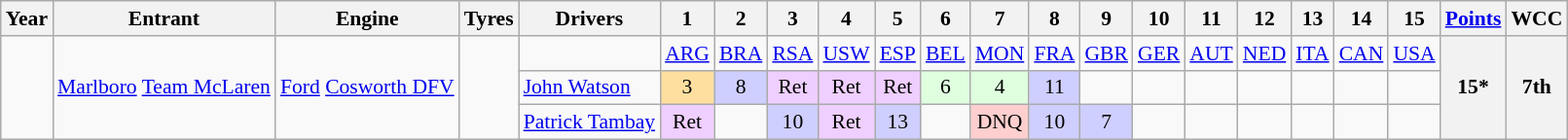<table class="wikitable" style="text-align:center; font-size:90%">
<tr>
<th>Year</th>
<th>Entrant</th>
<th>Engine</th>
<th>Tyres</th>
<th>Drivers</th>
<th>1</th>
<th>2</th>
<th>3</th>
<th>4</th>
<th>5</th>
<th>6</th>
<th>7</th>
<th>8</th>
<th>9</th>
<th>10</th>
<th>11</th>
<th>12</th>
<th>13</th>
<th>14</th>
<th>15</th>
<th><a href='#'>Points</a></th>
<th>WCC</th>
</tr>
<tr>
<td rowspan="3"></td>
<td rowspan="3"><a href='#'>Marlboro</a> <a href='#'>Team McLaren</a></td>
<td rowspan="3"><a href='#'>Ford</a> <a href='#'>Cosworth DFV</a></td>
<td rowspan="3"></td>
<td></td>
<td><a href='#'>ARG</a></td>
<td><a href='#'>BRA</a></td>
<td><a href='#'>RSA</a></td>
<td><a href='#'>USW</a></td>
<td><a href='#'>ESP</a></td>
<td><a href='#'>BEL</a></td>
<td><a href='#'>MON</a></td>
<td><a href='#'>FRA</a></td>
<td><a href='#'>GBR</a></td>
<td><a href='#'>GER</a></td>
<td><a href='#'>AUT</a></td>
<td><a href='#'>NED</a></td>
<td><a href='#'>ITA</a></td>
<td><a href='#'>CAN</a></td>
<td><a href='#'>USA</a></td>
<th rowspan="3">15*</th>
<th rowspan="3">7th</th>
</tr>
<tr>
<td align="left"><a href='#'>John Watson</a></td>
<td style="background:#ffdf9f;">3</td>
<td style="background:#cfcfff;">8</td>
<td style="background:#efcfff;">Ret</td>
<td style="background:#efcfff;">Ret</td>
<td style="background:#efcfff;">Ret</td>
<td style="background:#dfffdf;">6</td>
<td style="background:#dfffdf;">4</td>
<td style="background:#cfcfff;">11</td>
<td></td>
<td></td>
<td></td>
<td></td>
<td></td>
<td></td>
<td></td>
</tr>
<tr>
<td align="left"><a href='#'>Patrick Tambay</a></td>
<td style="background:#efcfff;">Ret</td>
<td></td>
<td style="background:#cfcfff;">10</td>
<td style="background:#efcfff;">Ret</td>
<td style="background:#cfcfff;">13</td>
<td></td>
<td style="background:#ffcfcf;">DNQ</td>
<td style="background:#cfcfff;">10</td>
<td style="background:#cfcfff;">7</td>
<td></td>
<td></td>
<td></td>
<td></td>
<td></td>
<td></td>
</tr>
</table>
